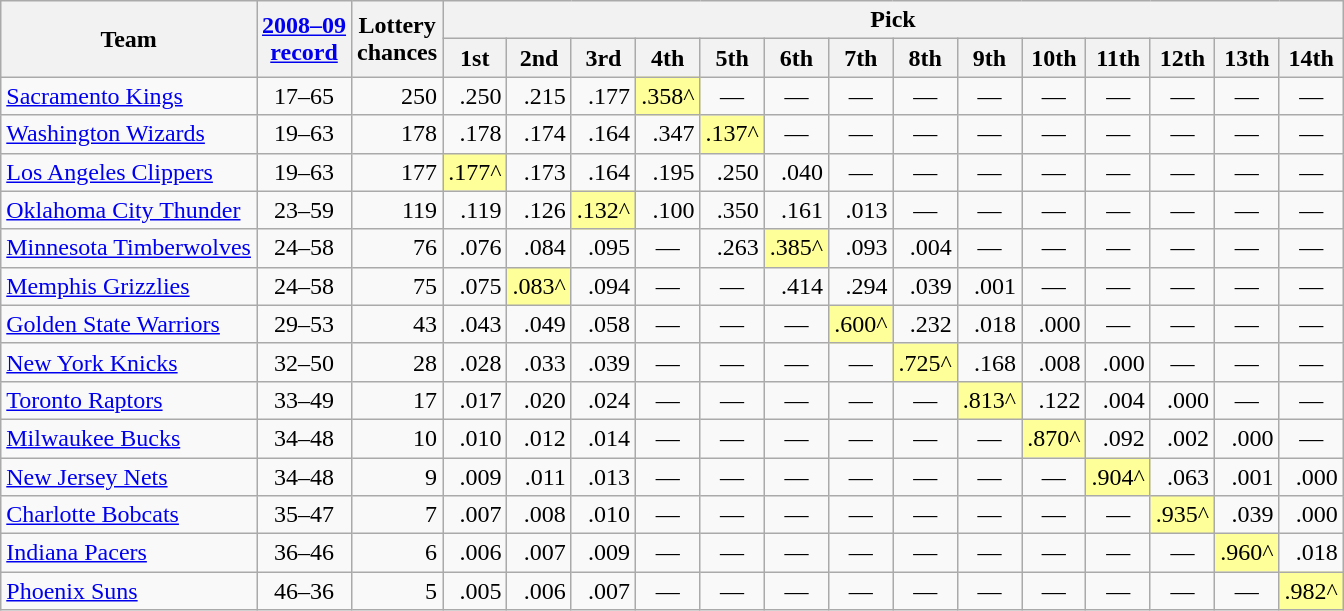<table class="wikitable" style="text-align:right">
<tr>
<th rowspan="2" align="left">Team</th>
<th rowspan="2"><a href='#'>2008–09<br>record</a></th>
<th rowspan="2">Lottery<br>chances</th>
<th colspan="14">Pick</th>
</tr>
<tr>
<th>1st</th>
<th>2nd</th>
<th>3rd</th>
<th>4th</th>
<th>5th</th>
<th>6th</th>
<th>7th</th>
<th>8th</th>
<th>9th</th>
<th>10th</th>
<th>11th</th>
<th>12th</th>
<th>13th</th>
<th>14th</th>
</tr>
<tr>
<td align="left"><a href='#'>Sacramento Kings</a></td>
<td align="center">17–65</td>
<td>250</td>
<td>.250</td>
<td>.215</td>
<td>.177</td>
<td style="background-color:#FFFF99">.358^</td>
<td align="center">—</td>
<td align="center">—</td>
<td align="center">—</td>
<td align="center">—</td>
<td align="center">—</td>
<td align="center">—</td>
<td align="center">—</td>
<td align="center">—</td>
<td align="center">—</td>
<td align="center">—</td>
</tr>
<tr>
<td align="left"><a href='#'>Washington Wizards</a></td>
<td align="center">19–63</td>
<td>178</td>
<td>.178</td>
<td>.174</td>
<td>.164</td>
<td>.347</td>
<td style="background-color:#FFFF99">.137^</td>
<td align="center">—</td>
<td align="center">—</td>
<td align="center">—</td>
<td align="center">—</td>
<td align="center">—</td>
<td align="center">—</td>
<td align="center">—</td>
<td align="center">—</td>
<td align="center">—</td>
</tr>
<tr>
<td align="left"><a href='#'>Los Angeles Clippers</a></td>
<td align="center">19–63</td>
<td>177</td>
<td style="background-color:#FFFF99">.177^</td>
<td>.173</td>
<td>.164</td>
<td>.195</td>
<td>.250</td>
<td>.040</td>
<td align="center">—</td>
<td align="center">—</td>
<td align="center">—</td>
<td align="center">—</td>
<td align="center">—</td>
<td align="center">—</td>
<td align="center">—</td>
<td align="center">—</td>
</tr>
<tr>
<td align="left"><a href='#'>Oklahoma City Thunder</a></td>
<td align="center">23–59</td>
<td>119</td>
<td>.119</td>
<td>.126</td>
<td style="background-color:#FFFF99">.132^</td>
<td>.100</td>
<td>.350</td>
<td>.161</td>
<td>.013</td>
<td align="center">—</td>
<td align="center">—</td>
<td align="center">—</td>
<td align="center">—</td>
<td align="center">—</td>
<td align="center">—</td>
<td align="center">—</td>
</tr>
<tr>
<td align="left"><a href='#'>Minnesota Timberwolves</a></td>
<td align="center">24–58</td>
<td>76</td>
<td>.076</td>
<td>.084</td>
<td>.095</td>
<td align="center">—</td>
<td>.263</td>
<td style="background-color:#FFFF99">.385^</td>
<td>.093</td>
<td>.004</td>
<td align="center">—</td>
<td align="center">—</td>
<td align="center">—</td>
<td align="center">—</td>
<td align="center">—</td>
<td align="center">—</td>
</tr>
<tr>
<td align="left"><a href='#'>Memphis Grizzlies</a></td>
<td align="center">24–58</td>
<td>75</td>
<td>.075</td>
<td style="background-color:#FFFF99">.083^</td>
<td>.094</td>
<td align="center">—</td>
<td align="center">—</td>
<td>.414</td>
<td>.294</td>
<td>.039</td>
<td>.001</td>
<td align="center">—</td>
<td align="center">—</td>
<td align="center">—</td>
<td align="center">—</td>
<td align="center">—</td>
</tr>
<tr>
<td align="left"><a href='#'>Golden State Warriors</a></td>
<td align="center">29–53</td>
<td>43</td>
<td>.043</td>
<td>.049</td>
<td>.058</td>
<td align="center">—</td>
<td align="center">—</td>
<td align="center">—</td>
<td style="background-color:#FFFF99">.600^</td>
<td>.232</td>
<td>.018</td>
<td>.000</td>
<td align="center">—</td>
<td align="center">—</td>
<td align="center">—</td>
<td align="center">—</td>
</tr>
<tr>
<td align="left"><a href='#'>New York Knicks</a></td>
<td align="center">32–50</td>
<td>28</td>
<td>.028</td>
<td>.033</td>
<td>.039</td>
<td align="center">—</td>
<td align="center">—</td>
<td align="center">—</td>
<td align="center">—</td>
<td style="background-color:#FFFF99">.725^</td>
<td>.168</td>
<td>.008</td>
<td>.000</td>
<td align="center">—</td>
<td align="center">—</td>
<td align="center">—</td>
</tr>
<tr>
<td align="left"><a href='#'>Toronto Raptors</a></td>
<td align="center">33–49</td>
<td>17</td>
<td>.017</td>
<td>.020</td>
<td>.024</td>
<td align="center">—</td>
<td align="center">—</td>
<td align="center">—</td>
<td align="center">—</td>
<td align="center">—</td>
<td style="background-color:#FFFF99">.813^</td>
<td>.122</td>
<td>.004</td>
<td>.000</td>
<td align="center">—</td>
<td align="center">—</td>
</tr>
<tr>
<td align="left"><a href='#'>Milwaukee Bucks</a></td>
<td align="center">34–48</td>
<td>10</td>
<td>.010</td>
<td>.012</td>
<td>.014</td>
<td align="center">—</td>
<td align="center">—</td>
<td align="center">—</td>
<td align="center">—</td>
<td align="center">—</td>
<td align="center">—</td>
<td style="background-color:#FFFF99">.870^</td>
<td>.092</td>
<td>.002</td>
<td>.000</td>
<td align="center">—</td>
</tr>
<tr>
<td align="left"><a href='#'>New Jersey Nets</a></td>
<td align="center">34–48</td>
<td>9</td>
<td>.009</td>
<td>.011</td>
<td>.013</td>
<td align="center">—</td>
<td align="center">—</td>
<td align="center">—</td>
<td align="center">—</td>
<td align="center">—</td>
<td align="center">—</td>
<td align="center">—</td>
<td style="background-color:#FFFF99">.904^</td>
<td>.063</td>
<td>.001</td>
<td>.000</td>
</tr>
<tr>
<td align="left"><a href='#'>Charlotte Bobcats</a></td>
<td align="center">35–47</td>
<td>7</td>
<td>.007</td>
<td>.008</td>
<td>.010</td>
<td align="center">—</td>
<td align="center">—</td>
<td align="center">—</td>
<td align="center">—</td>
<td align="center">—</td>
<td align="center">—</td>
<td align="center">—</td>
<td align="center">—</td>
<td style="background-color:#FFFF99">.935^</td>
<td>.039</td>
<td>.000</td>
</tr>
<tr>
<td align="left"><a href='#'>Indiana Pacers</a></td>
<td align="center">36–46</td>
<td>6</td>
<td>.006</td>
<td>.007</td>
<td>.009</td>
<td align="center">—</td>
<td align="center">—</td>
<td align="center">—</td>
<td align="center">—</td>
<td align="center">—</td>
<td align="center">—</td>
<td align="center">—</td>
<td align="center">—</td>
<td align="center">—</td>
<td style="background-color:#FFFF99">.960^</td>
<td>.018</td>
</tr>
<tr>
<td align="left"><a href='#'>Phoenix Suns</a></td>
<td align="center">46–36</td>
<td>5</td>
<td>.005</td>
<td>.006</td>
<td>.007</td>
<td align="center">—</td>
<td align="center">—</td>
<td align="center">—</td>
<td align="center">—</td>
<td align="center">—</td>
<td align="center">—</td>
<td align="center">—</td>
<td align="center">—</td>
<td align="center">—</td>
<td align="center">—</td>
<td style="background-color:#FFFF99">.982^</td>
</tr>
</table>
